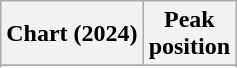<table class="wikitable sortable plainrowheaders">
<tr>
<th scope="col">Chart (2024)</th>
<th scope="col">Peak<br>position</th>
</tr>
<tr>
</tr>
<tr>
</tr>
<tr>
</tr>
</table>
